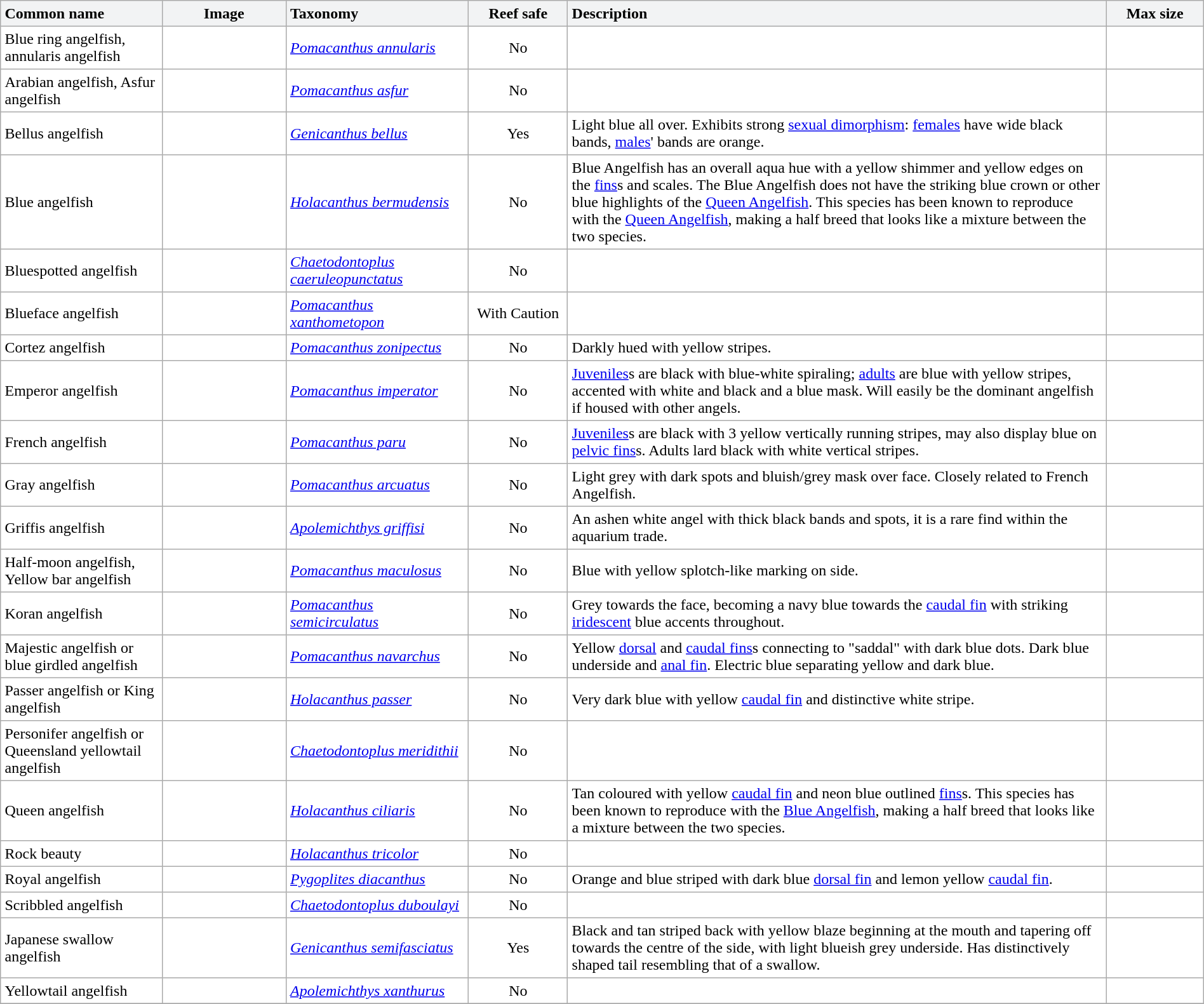<table class="sortable collapsible" cellpadding="4" width="100%" border="1" style="border:1px solid #aaa; border-collapse:collapse">
<tr>
<th align="left" style="background:#F2F3F4" width="170px">Common name</th>
<th style="background:#F2F3F4" width="130px" class="unsortable">Image</th>
<th align="left" style="background:#F2F3F4" width="190px">Taxonomy</th>
<th style="background:#F2F3F4" width="100px">Reef safe</th>
<th align="left" style="background:#F2F3F4" width="610px" class="unsortable">Description</th>
<th style="background:#F2F3F4" width="100px">Max size</th>
</tr>
<tr>
<td>Blue ring angelfish, annularis angelfish</td>
<td></td>
<td><em><a href='#'>Pomacanthus annularis</a></em></td>
<td align="center">No</td>
<td></td>
<td align="center"></td>
</tr>
<tr>
<td>Arabian angelfish, Asfur angelfish</td>
<td></td>
<td><em><a href='#'>Pomacanthus asfur</a></em></td>
<td align="center">No</td>
<td></td>
<td align="center"></td>
</tr>
<tr>
<td>Bellus angelfish</td>
<td></td>
<td><em><a href='#'>Genicanthus bellus</a></em></td>
<td align="center">Yes</td>
<td>Light blue all over. Exhibits strong <a href='#'>sexual dimorphism</a>: <a href='#'>females</a> have wide black bands, <a href='#'>males</a>' bands are orange.</td>
<td align="center"></td>
</tr>
<tr>
<td>Blue angelfish</td>
<td></td>
<td><em><a href='#'>Holacanthus bermudensis</a></em></td>
<td align="center">No</td>
<td>Blue Angelfish has an overall aqua hue with a yellow shimmer and yellow edges on the <a href='#'>fins</a>s and scales. The Blue Angelfish does not have the striking blue crown or other blue highlights of the <a href='#'>Queen Angelfish</a>. This species has been known to reproduce with the <a href='#'>Queen Angelfish</a>, making a half breed that looks like a mixture between the two species.</td>
<td align="center"></td>
</tr>
<tr>
<td>Bluespotted angelfish</td>
<td></td>
<td><em><a href='#'>Chaetodontoplus caeruleopunctatus</a></em></td>
<td align="center">No</td>
<td></td>
<td align="center"></td>
</tr>
<tr>
<td>Blueface angelfish</td>
<td></td>
<td><em><a href='#'>Pomacanthus xanthometopon</a></em></td>
<td align="center">With Caution</td>
<td></td>
<td align="center"></td>
</tr>
<tr>
<td>Cortez angelfish</td>
<td></td>
<td><em><a href='#'>Pomacanthus zonipectus</a></em></td>
<td align="center">No</td>
<td>Darkly hued with yellow stripes.</td>
<td align="center"></td>
</tr>
<tr>
<td>Emperor angelfish</td>
<td></td>
<td><em><a href='#'>Pomacanthus imperator</a></em></td>
<td align="center">No</td>
<td><a href='#'>Juveniles</a>s are black with blue-white spiraling; <a href='#'>adults</a> are blue with yellow stripes, accented with white and black and a blue mask.  Will easily be the dominant angelfish if housed with other angels.</td>
<td align="center"></td>
</tr>
<tr>
<td>French angelfish</td>
<td></td>
<td><em><a href='#'>Pomacanthus paru</a></em></td>
<td align="center">No</td>
<td><a href='#'>Juveniles</a>s are black with 3 yellow vertically running stripes, may also display blue on <a href='#'>pelvic fins</a>s. Adults lard black with white vertical stripes.</td>
<td align="center"></td>
</tr>
<tr>
<td>Gray angelfish</td>
<td></td>
<td><em><a href='#'>Pomacanthus arcuatus</a></em></td>
<td align="center">No</td>
<td>Light grey with dark spots and bluish/grey mask over face. Closely related to French Angelfish.</td>
<td align="center"></td>
</tr>
<tr>
<td>Griffis angelfish</td>
<td></td>
<td><em><a href='#'>Apolemichthys griffisi</a></em></td>
<td align="center">No</td>
<td>An ashen white angel with thick black bands and spots, it is a rare find within the aquarium trade.</td>
<td align="center"></td>
</tr>
<tr>
<td>Half-moon angelfish, Yellow bar angelfish</td>
<td></td>
<td><em><a href='#'>Pomacanthus maculosus</a></em></td>
<td align="center">No</td>
<td>Blue with yellow splotch-like marking on side.</td>
<td align="center"></td>
</tr>
<tr>
<td>Koran angelfish</td>
<td></td>
<td><em><a href='#'>Pomacanthus semicirculatus</a></em></td>
<td align="center">No</td>
<td>Grey towards the face, becoming a navy blue towards the <a href='#'>caudal fin</a> with striking <a href='#'>iridescent</a> blue accents throughout.</td>
<td align="center"></td>
</tr>
<tr>
<td>Majestic angelfish or blue girdled angelfish</td>
<td></td>
<td><em><a href='#'>Pomacanthus navarchus</a></em></td>
<td align="center">No</td>
<td>Yellow <a href='#'>dorsal</a> and <a href='#'>caudal fins</a>s connecting to "saddal" with dark blue dots. Dark blue underside and <a href='#'>anal fin</a>.  Electric blue separating yellow and dark blue.</td>
<td align="center"></td>
</tr>
<tr>
<td>Passer angelfish or King angelfish</td>
<td></td>
<td><em><a href='#'>Holacanthus passer</a></em></td>
<td align="center">No</td>
<td>Very dark blue with yellow <a href='#'>caudal fin</a> and distinctive white stripe.</td>
<td align="center"></td>
</tr>
<tr>
<td>Personifer angelfish or Queensland yellowtail angelfish</td>
<td></td>
<td><em><a href='#'>Chaetodontoplus meridithii</a></em></td>
<td align="center">No</td>
<td></td>
<td align="center"></td>
</tr>
<tr>
<td>Queen angelfish</td>
<td></td>
<td><em><a href='#'>Holacanthus ciliaris</a></em></td>
<td align="center">No</td>
<td>Tan coloured with yellow <a href='#'>caudal fin</a> and neon blue outlined <a href='#'>fins</a>s.  This species has been known to reproduce with the <a href='#'>Blue Angelfish</a>, making a half breed that looks like a mixture between the two species.</td>
<td align="center"></td>
</tr>
<tr>
<td>Rock beauty</td>
<td></td>
<td><em><a href='#'>Holacanthus tricolor</a></em></td>
<td align="center">No</td>
<td></td>
<td align="center"></td>
</tr>
<tr>
<td>Royal angelfish</td>
<td></td>
<td><em><a href='#'>Pygoplites diacanthus</a></em></td>
<td align="center">No</td>
<td>Orange and blue striped with dark blue <a href='#'>dorsal fin</a> and lemon yellow <a href='#'>caudal fin</a>.</td>
<td align="center"></td>
</tr>
<tr>
<td>Scribbled angelfish</td>
<td></td>
<td><em><a href='#'>Chaetodontoplus duboulayi</a></em></td>
<td align="center">No</td>
<td></td>
<td align="center"></td>
</tr>
<tr>
<td>Japanese swallow angelfish</td>
<td></td>
<td><em><a href='#'>Genicanthus semifasciatus</a></em></td>
<td align="center">Yes</td>
<td>Black and tan striped back with yellow blaze beginning at the mouth and tapering off towards the centre of the side, with light blueish grey underside. Has distinctively shaped tail resembling that of a swallow.</td>
<td align="center"></td>
</tr>
<tr>
<td>Yellowtail angelfish</td>
<td></td>
<td><em><a href='#'>Apolemichthys xanthurus</a></em></td>
<td align="center">No</td>
<td></td>
<td align="center"></td>
</tr>
<tr>
</tr>
</table>
